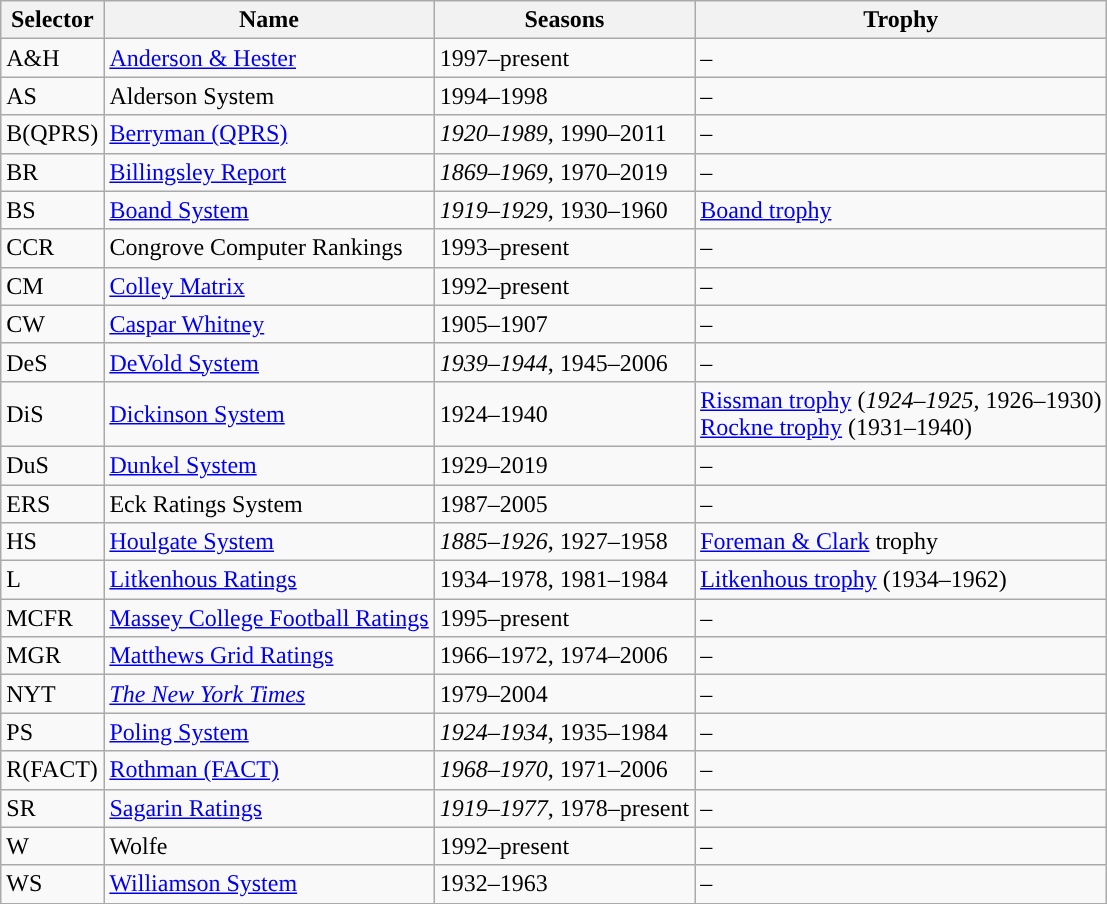<table class="wikitable">
<tr>
<th width=px>Selector</th>
<th width=px>Name</th>
<th width=px>Seasons</th>
<th width=px>Trophy</th>
</tr>
<tr>
<td>A&H</td>
<td><a href='#'>Anderson & Hester</a></td>
<td>1997–present</td>
<td>–</td>
</tr>
<tr>
<td>AS</td>
<td>Alderson System</td>
<td>1994–1998</td>
<td>–</td>
</tr>
<tr>
<td>B(QPRS)</td>
<td><a href='#'>Berryman (QPRS)</a></td>
<td><em>1920–1989</em>, 1990–2011</td>
<td>–</td>
</tr>
<tr>
<td>BR</td>
<td><a href='#'>Billingsley Report</a></td>
<td><em>1869–1969</em>, 1970–2019</td>
<td>–</td>
</tr>
<tr>
<td>BS</td>
<td><a href='#'>Boand System</a></td>
<td><em>1919–1929</em>, 1930–1960</td>
<td><a href='#'>Boand trophy</a></td>
</tr>
<tr>
<td>CCR</td>
<td>Congrove Computer Rankings</td>
<td>1993–present</td>
<td>–</td>
</tr>
<tr>
<td>CM</td>
<td><a href='#'>Colley Matrix</a></td>
<td>1992–present</td>
<td>–</td>
</tr>
<tr>
<td>CW</td>
<td><a href='#'>Caspar Whitney</a></td>
<td>1905–1907</td>
<td>–</td>
</tr>
<tr>
<td>DeS</td>
<td><a href='#'>DeVold System</a></td>
<td><em>1939–1944</em>, 1945–2006</td>
<td>–</td>
</tr>
<tr>
<td>DiS</td>
<td><a href='#'>Dickinson System</a></td>
<td>1924–1940</td>
<td><a href='#'>Rissman trophy</a> (<em>1924–1925</em>, 1926–1930)<br><a href='#'>Rockne trophy</a> (1931–1940)</td>
</tr>
<tr>
<td>DuS</td>
<td><a href='#'>Dunkel System</a></td>
<td>1929–2019</td>
<td>–</td>
</tr>
<tr>
<td>ERS</td>
<td>Eck Ratings System</td>
<td>1987–2005</td>
<td>–</td>
</tr>
<tr>
<td>HS</td>
<td><a href='#'>Houlgate System</a></td>
<td><em>1885–1926</em>, 1927–1958</td>
<td><a href='#'>Foreman & Clark</a> trophy</td>
</tr>
<tr>
<td>L</td>
<td><a href='#'>Litkenhous Ratings</a></td>
<td>1934–1978, 1981–1984</td>
<td><a href='#'>Litkenhous trophy</a> (1934–1962)</td>
</tr>
<tr>
<td>MCFR</td>
<td><a href='#'>Massey College Football Ratings</a></td>
<td>1995–present</td>
<td>–</td>
</tr>
<tr>
<td>MGR</td>
<td><a href='#'>Matthews Grid Ratings</a></td>
<td>1966–1972, 1974–2006</td>
<td>–</td>
</tr>
<tr>
<td>NYT</td>
<td><em><a href='#'>The New York Times</a></em></td>
<td>1979–2004</td>
<td>–</td>
</tr>
<tr>
<td>PS</td>
<td><a href='#'>Poling System</a></td>
<td><em>1924–1934</em>, 1935–1984</td>
<td>–</td>
</tr>
<tr>
<td>R(FACT)</td>
<td><a href='#'>Rothman (FACT)</a></td>
<td><em>1968–1970</em>, 1971–2006</td>
<td>–</td>
</tr>
<tr>
<td>SR</td>
<td><a href='#'>Sagarin Ratings</a></td>
<td><em>1919–1977</em>, 1978–present</td>
<td>–</td>
</tr>
<tr>
<td>W</td>
<td>Wolfe</td>
<td>1992–present</td>
<td>–</td>
</tr>
<tr>
<td>WS</td>
<td><a href='#'>Williamson System</a></td>
<td>1932–1963</td>
<td>–</td>
</tr>
</table>
